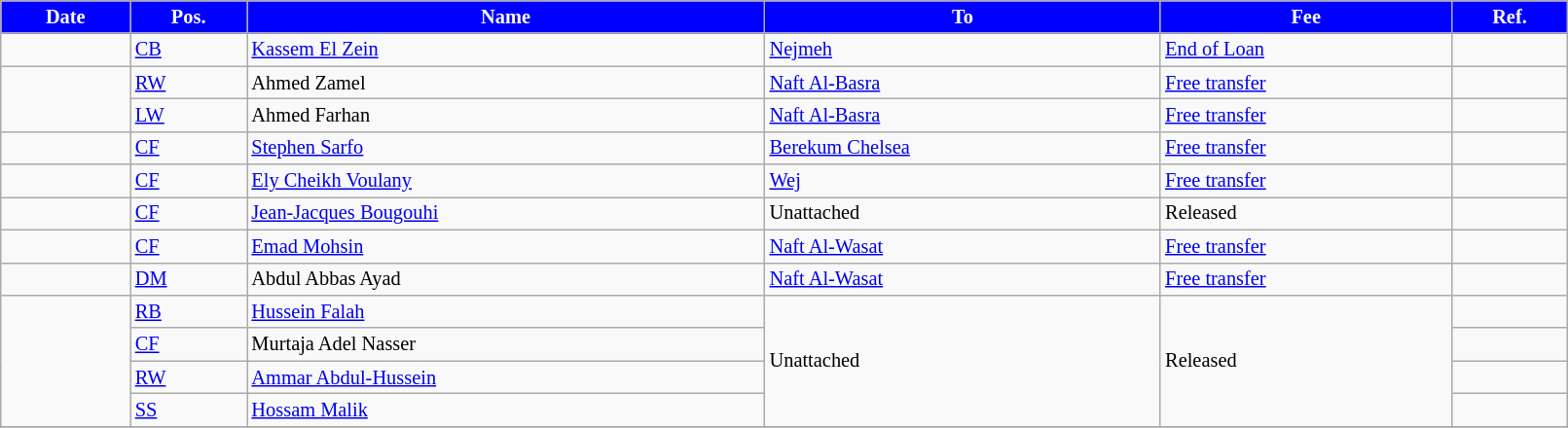<table class="wikitable sortable" style="width:85%; text-align:center; font-size:85%; text-align:left;">
<tr>
<th style="color:white; background:blue;">Date</th>
<th style="color:white; background:blue;">Pos.</th>
<th style="color:white; background:blue;">Name</th>
<th style="color:white; background:blue;">To</th>
<th style="color:white; background:blue;">Fee</th>
<th style="color:white; background:blue;">Ref.</th>
</tr>
<tr>
<td rowspan="1"></td>
<td><a href='#'>CB</a></td>
<td> <a href='#'>Kassem El Zein</a></td>
<td> <a href='#'>Nejmeh</a></td>
<td><a href='#'>End of Loan</a></td>
<td></td>
</tr>
<tr>
<td rowspan="2"></td>
<td><a href='#'>RW</a></td>
<td> Ahmed Zamel</td>
<td> <a href='#'>Naft Al-Basra</a></td>
<td><a href='#'>Free transfer</a></td>
<td></td>
</tr>
<tr>
<td><a href='#'>LW</a></td>
<td> Ahmed Farhan</td>
<td> <a href='#'>Naft Al-Basra</a></td>
<td><a href='#'>Free transfer</a></td>
<td></td>
</tr>
<tr>
<td rowspan="1"></td>
<td><a href='#'>CF</a></td>
<td> <a href='#'>Stephen Sarfo</a></td>
<td> <a href='#'>Berekum Chelsea</a></td>
<td><a href='#'>Free transfer</a></td>
<td></td>
</tr>
<tr>
<td rowspan="1"></td>
<td><a href='#'>CF</a></td>
<td> <a href='#'>Ely Cheikh Voulany</a></td>
<td> <a href='#'>Wej</a></td>
<td><a href='#'>Free transfer</a></td>
<td></td>
</tr>
<tr>
<td rowspan="1"></td>
<td><a href='#'>CF</a></td>
<td> <a href='#'>Jean-Jacques Bougouhi</a></td>
<td rowspan="1">Unattached</td>
<td rowspan="1">Released</td>
<td></td>
</tr>
<tr>
<td rowspan="1"></td>
<td><a href='#'>CF</a></td>
<td> <a href='#'>Emad Mohsin</a></td>
<td> <a href='#'>Naft Al-Wasat</a></td>
<td><a href='#'>Free transfer</a></td>
<td></td>
</tr>
<tr>
<td rowspan="1"></td>
<td><a href='#'>DM</a></td>
<td> Abdul Abbas Ayad</td>
<td> <a href='#'>Naft Al-Wasat</a></td>
<td><a href='#'>Free transfer</a></td>
<td></td>
</tr>
<tr>
<td rowspan="4"></td>
<td><a href='#'>RB</a></td>
<td> <a href='#'>Hussein Falah</a></td>
<td rowspan="4">Unattached</td>
<td rowspan="4">Released</td>
<td></td>
</tr>
<tr>
<td><a href='#'>CF</a></td>
<td> Murtaja Adel Nasser</td>
<td></td>
</tr>
<tr>
<td><a href='#'>RW</a></td>
<td> <a href='#'>Ammar Abdul-Hussein</a></td>
<td></td>
</tr>
<tr>
<td><a href='#'>SS</a></td>
<td> <a href='#'>Hossam Malik</a></td>
<td></td>
</tr>
<tr>
</tr>
</table>
